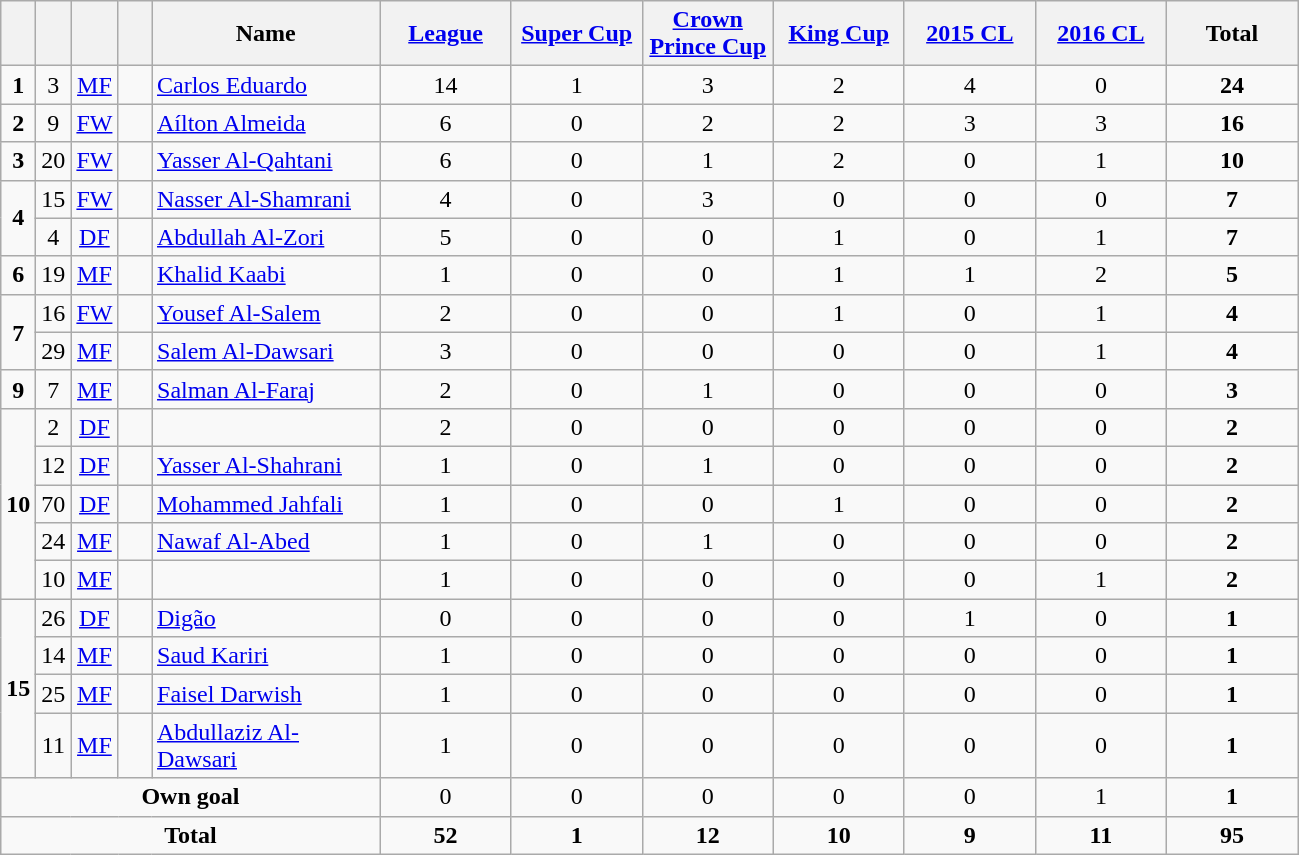<table class="wikitable" style="text-align:center">
<tr>
<th width=15></th>
<th width=15></th>
<th width=15></th>
<th width=15></th>
<th width=145>Name</th>
<th width=80><strong><a href='#'>League</a></strong></th>
<th width=80><strong><a href='#'>Super Cup</a></strong></th>
<th width=80><strong><a href='#'>Crown Prince Cup</a></strong></th>
<th width=80><strong><a href='#'>King Cup</a></strong></th>
<th width=80><strong><a href='#'>2015 CL</a></strong></th>
<th width=80><strong><a href='#'>2016 CL</a></strong></th>
<th width=80><strong>Total</strong></th>
</tr>
<tr>
<td><strong>1</strong></td>
<td>3</td>
<td><a href='#'>MF</a></td>
<td></td>
<td align=left><a href='#'>Carlos Eduardo</a></td>
<td>14</td>
<td>1</td>
<td>3</td>
<td>2</td>
<td>4</td>
<td>0</td>
<td><strong>24</strong></td>
</tr>
<tr>
<td><strong>2</strong></td>
<td>9</td>
<td><a href='#'>FW</a></td>
<td></td>
<td align=left><a href='#'>Aílton Almeida</a></td>
<td>6</td>
<td>0</td>
<td>2</td>
<td>2</td>
<td>3</td>
<td>3</td>
<td><strong>16</strong></td>
</tr>
<tr>
<td><strong>3</strong></td>
<td>20</td>
<td><a href='#'>FW</a></td>
<td></td>
<td align=left><a href='#'>Yasser Al-Qahtani</a></td>
<td>6</td>
<td>0</td>
<td>1</td>
<td>2</td>
<td>0</td>
<td>1</td>
<td><strong>10</strong></td>
</tr>
<tr>
<td rowspan=2><strong>4</strong></td>
<td>15</td>
<td><a href='#'>FW</a></td>
<td></td>
<td align=left><a href='#'>Nasser Al-Shamrani</a></td>
<td>4</td>
<td>0</td>
<td>3</td>
<td>0</td>
<td>0</td>
<td>0</td>
<td><strong>7</strong></td>
</tr>
<tr>
<td>4</td>
<td><a href='#'>DF</a></td>
<td></td>
<td align=left><a href='#'>Abdullah Al-Zori</a></td>
<td>5</td>
<td>0</td>
<td>0</td>
<td>1</td>
<td>0</td>
<td>1</td>
<td><strong>7</strong></td>
</tr>
<tr>
<td><strong>6</strong></td>
<td>19</td>
<td><a href='#'>MF</a></td>
<td></td>
<td align=left><a href='#'>Khalid Kaabi</a></td>
<td>1</td>
<td>0</td>
<td>0</td>
<td>1</td>
<td>1</td>
<td>2</td>
<td><strong>5</strong></td>
</tr>
<tr>
<td rowspan=2><strong>7</strong></td>
<td>16</td>
<td><a href='#'>FW</a></td>
<td></td>
<td align=left><a href='#'>Yousef Al-Salem</a></td>
<td>2</td>
<td>0</td>
<td>0</td>
<td>1</td>
<td>0</td>
<td>1</td>
<td><strong>4</strong></td>
</tr>
<tr>
<td>29</td>
<td><a href='#'>MF</a></td>
<td></td>
<td align=left><a href='#'>Salem Al-Dawsari</a></td>
<td>3</td>
<td>0</td>
<td>0</td>
<td>0</td>
<td>0</td>
<td>1</td>
<td><strong>4</strong></td>
</tr>
<tr>
<td><strong>9</strong></td>
<td>7</td>
<td><a href='#'>MF</a></td>
<td></td>
<td align=left><a href='#'>Salman Al-Faraj</a></td>
<td>2</td>
<td>0</td>
<td>1</td>
<td>0</td>
<td>0</td>
<td>0</td>
<td><strong>3</strong></td>
</tr>
<tr>
<td rowspan=5><strong>10</strong></td>
<td>2</td>
<td><a href='#'>DF</a></td>
<td></td>
<td align=left></td>
<td>2</td>
<td>0</td>
<td>0</td>
<td>0</td>
<td>0</td>
<td>0</td>
<td><strong>2</strong></td>
</tr>
<tr>
<td>12</td>
<td><a href='#'>DF</a></td>
<td></td>
<td align=left><a href='#'>Yasser Al-Shahrani</a></td>
<td>1</td>
<td>0</td>
<td>1</td>
<td>0</td>
<td>0</td>
<td>0</td>
<td><strong>2</strong></td>
</tr>
<tr>
<td>70</td>
<td><a href='#'>DF</a></td>
<td></td>
<td align=left><a href='#'>Mohammed Jahfali</a></td>
<td>1</td>
<td>0</td>
<td>0</td>
<td>1</td>
<td>0</td>
<td>0</td>
<td><strong>2</strong></td>
</tr>
<tr>
<td>24</td>
<td><a href='#'>MF</a></td>
<td></td>
<td align=left><a href='#'>Nawaf Al-Abed</a></td>
<td>1</td>
<td>0</td>
<td>1</td>
<td>0</td>
<td>0</td>
<td>0</td>
<td><strong>2</strong></td>
</tr>
<tr>
<td>10</td>
<td><a href='#'>MF</a></td>
<td></td>
<td align=left></td>
<td>1</td>
<td>0</td>
<td>0</td>
<td>0</td>
<td>0</td>
<td>1</td>
<td><strong>2</strong></td>
</tr>
<tr>
<td rowspan=4><strong>15</strong></td>
<td>26</td>
<td><a href='#'>DF</a></td>
<td></td>
<td align=left><a href='#'>Digão</a></td>
<td>0</td>
<td>0</td>
<td>0</td>
<td>0</td>
<td>1</td>
<td>0</td>
<td><strong>1</strong></td>
</tr>
<tr>
<td>14</td>
<td><a href='#'>MF</a></td>
<td></td>
<td align=left><a href='#'>Saud Kariri</a></td>
<td>1</td>
<td>0</td>
<td>0</td>
<td>0</td>
<td>0</td>
<td>0</td>
<td><strong>1</strong></td>
</tr>
<tr>
<td>25</td>
<td><a href='#'>MF</a></td>
<td></td>
<td align=left><a href='#'>Faisel Darwish</a></td>
<td>1</td>
<td>0</td>
<td>0</td>
<td>0</td>
<td>0</td>
<td>0</td>
<td><strong>1</strong></td>
</tr>
<tr>
<td>11</td>
<td><a href='#'>MF</a></td>
<td></td>
<td align=left><a href='#'>Abdullaziz Al-Dawsari</a></td>
<td>1</td>
<td>0</td>
<td>0</td>
<td>0</td>
<td>0</td>
<td>0</td>
<td><strong>1</strong></td>
</tr>
<tr>
<td colspan=5><strong>Own goal</strong></td>
<td>0</td>
<td>0</td>
<td>0</td>
<td>0</td>
<td>0</td>
<td>1</td>
<td><strong>1</strong></td>
</tr>
<tr>
<td colspan=5><strong>Total</strong></td>
<td><strong>52</strong></td>
<td><strong>1</strong></td>
<td><strong>12</strong></td>
<td><strong>10</strong></td>
<td><strong>9</strong></td>
<td><strong>11</strong></td>
<td><strong>95</strong></td>
</tr>
</table>
